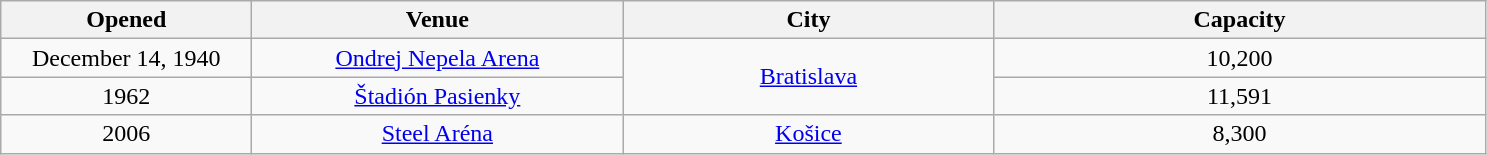<table class="sortable wikitable" style="text-align:center;">
<tr>
<th scope="col" style="width:10em;">Opened</th>
<th scope="col" style="width:15em;">Venue</th>
<th scope="col" style="width:15em;">City</th>
<th scope="col" style="width:20em;">Capacity</th>
</tr>
<tr>
<td>December 14, 1940</td>
<td><a href='#'>Ondrej Nepela Arena</a></td>
<td rowspan="2"><a href='#'>Bratislava</a></td>
<td>10,200</td>
</tr>
<tr>
<td>1962</td>
<td><a href='#'>Štadión Pasienky</a></td>
<td>11,591</td>
</tr>
<tr>
<td>2006</td>
<td><a href='#'>Steel Aréna</a></td>
<td><a href='#'>Košice</a></td>
<td>8,300</td>
</tr>
</table>
